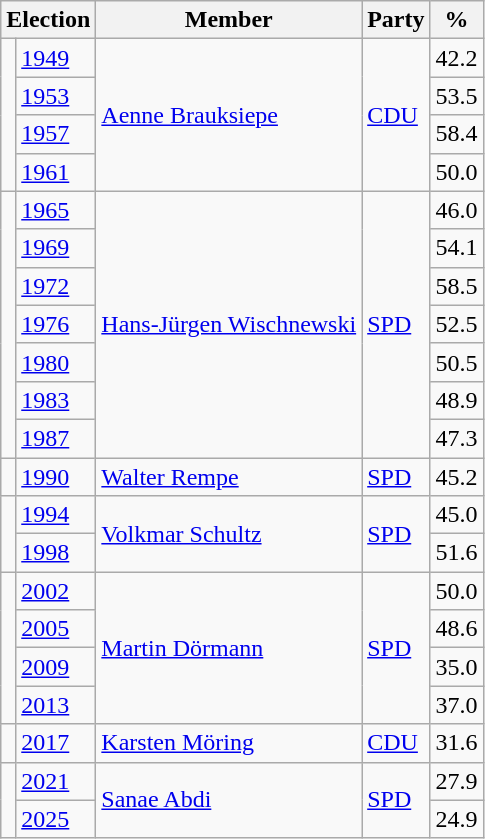<table class=wikitable>
<tr>
<th colspan=2>Election</th>
<th>Member</th>
<th>Party</th>
<th>%</th>
</tr>
<tr>
<td rowspan=4 bgcolor=></td>
<td><a href='#'>1949</a></td>
<td rowspan=4><a href='#'>Aenne Brauksiepe</a></td>
<td rowspan=4><a href='#'>CDU</a></td>
<td align=right>42.2</td>
</tr>
<tr>
<td><a href='#'>1953</a></td>
<td align=right>53.5</td>
</tr>
<tr>
<td><a href='#'>1957</a></td>
<td align=right>58.4</td>
</tr>
<tr>
<td><a href='#'>1961</a></td>
<td align=right>50.0</td>
</tr>
<tr>
<td rowspan=7 bgcolor=></td>
<td><a href='#'>1965</a></td>
<td rowspan=7><a href='#'>Hans-Jürgen Wischnewski</a></td>
<td rowspan=7><a href='#'>SPD</a></td>
<td align=right>46.0</td>
</tr>
<tr>
<td><a href='#'>1969</a></td>
<td align=right>54.1</td>
</tr>
<tr>
<td><a href='#'>1972</a></td>
<td align=right>58.5</td>
</tr>
<tr>
<td><a href='#'>1976</a></td>
<td align=right>52.5</td>
</tr>
<tr>
<td><a href='#'>1980</a></td>
<td align=right>50.5</td>
</tr>
<tr>
<td><a href='#'>1983</a></td>
<td align=right>48.9</td>
</tr>
<tr>
<td><a href='#'>1987</a></td>
<td align=right>47.3</td>
</tr>
<tr>
<td bgcolor=></td>
<td><a href='#'>1990</a></td>
<td><a href='#'>Walter Rempe</a></td>
<td><a href='#'>SPD</a></td>
<td align=right>45.2</td>
</tr>
<tr>
<td rowspan=2 bgcolor=></td>
<td><a href='#'>1994</a></td>
<td rowspan=2><a href='#'>Volkmar Schultz</a></td>
<td rowspan=2><a href='#'>SPD</a></td>
<td align=right>45.0</td>
</tr>
<tr>
<td><a href='#'>1998</a></td>
<td align=right>51.6</td>
</tr>
<tr>
<td rowspan=4 bgcolor=></td>
<td><a href='#'>2002</a></td>
<td rowspan=4><a href='#'>Martin Dörmann</a></td>
<td rowspan=4><a href='#'>SPD</a></td>
<td align=right>50.0</td>
</tr>
<tr>
<td><a href='#'>2005</a></td>
<td align=right>48.6</td>
</tr>
<tr>
<td><a href='#'>2009</a></td>
<td align=right>35.0</td>
</tr>
<tr>
<td><a href='#'>2013</a></td>
<td align=right>37.0</td>
</tr>
<tr>
<td bgcolor=></td>
<td><a href='#'>2017</a></td>
<td><a href='#'>Karsten Möring</a></td>
<td><a href='#'>CDU</a></td>
<td align=right>31.6</td>
</tr>
<tr>
<td rowspan=2 bgcolor=></td>
<td><a href='#'>2021</a></td>
<td rowspan=2><a href='#'>Sanae Abdi</a></td>
<td rowspan=2><a href='#'>SPD</a></td>
<td align=right>27.9</td>
</tr>
<tr>
<td><a href='#'>2025</a></td>
<td align=right>24.9</td>
</tr>
</table>
